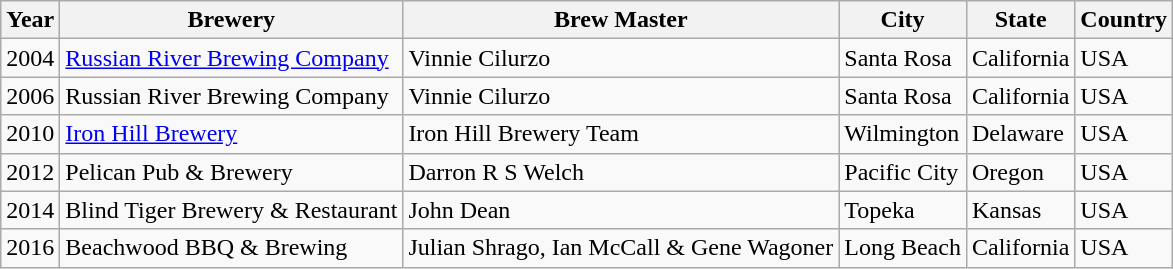<table class="wikitable sortable">
<tr>
<th>Year</th>
<th>Brewery</th>
<th>Brew Master</th>
<th>City</th>
<th>State</th>
<th>Country</th>
</tr>
<tr>
<td>2004</td>
<td><a href='#'>Russian River Brewing Company</a></td>
<td>Vinnie Cilurzo</td>
<td>Santa Rosa</td>
<td>California</td>
<td>USA</td>
</tr>
<tr>
<td>2006</td>
<td>Russian River Brewing Company</td>
<td>Vinnie Cilurzo</td>
<td>Santa Rosa</td>
<td>California</td>
<td>USA</td>
</tr>
<tr>
<td>2010</td>
<td><a href='#'>Iron Hill Brewery</a></td>
<td>Iron Hill Brewery Team</td>
<td>Wilmington</td>
<td>Delaware</td>
<td>USA</td>
</tr>
<tr>
<td>2012</td>
<td>Pelican Pub & Brewery</td>
<td>Darron R S Welch</td>
<td>Pacific City</td>
<td>Oregon</td>
<td>USA</td>
</tr>
<tr>
<td>2014</td>
<td>Blind Tiger Brewery & Restaurant</td>
<td>John Dean</td>
<td>Topeka</td>
<td>Kansas</td>
<td>USA</td>
</tr>
<tr>
<td>2016</td>
<td>Beachwood BBQ & Brewing</td>
<td>Julian Shrago, Ian McCall & Gene Wagoner</td>
<td>Long Beach</td>
<td>California</td>
<td>USA</td>
</tr>
</table>
